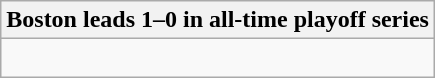<table class="wikitable collapsible collapsed">
<tr>
<th>Boston leads 1–0 in all-time playoff series</th>
</tr>
<tr>
<td><br></td>
</tr>
</table>
